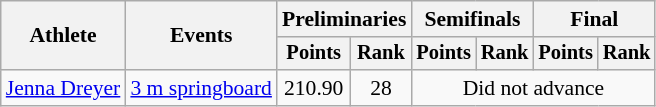<table class=wikitable style="font-size:90%">
<tr>
<th rowspan="2">Athlete</th>
<th rowspan="2">Events</th>
<th colspan="2">Preliminaries</th>
<th colspan="2">Semifinals</th>
<th colspan="2">Final</th>
</tr>
<tr style="font-size:95%">
<th>Points</th>
<th>Rank</th>
<th>Points</th>
<th>Rank</th>
<th>Points</th>
<th>Rank</th>
</tr>
<tr align=center>
<td align=left><a href='#'>Jenna Dreyer</a></td>
<td align=left><a href='#'>3 m springboard</a></td>
<td>210.90</td>
<td>28</td>
<td colspan=4>Did not advance</td>
</tr>
</table>
